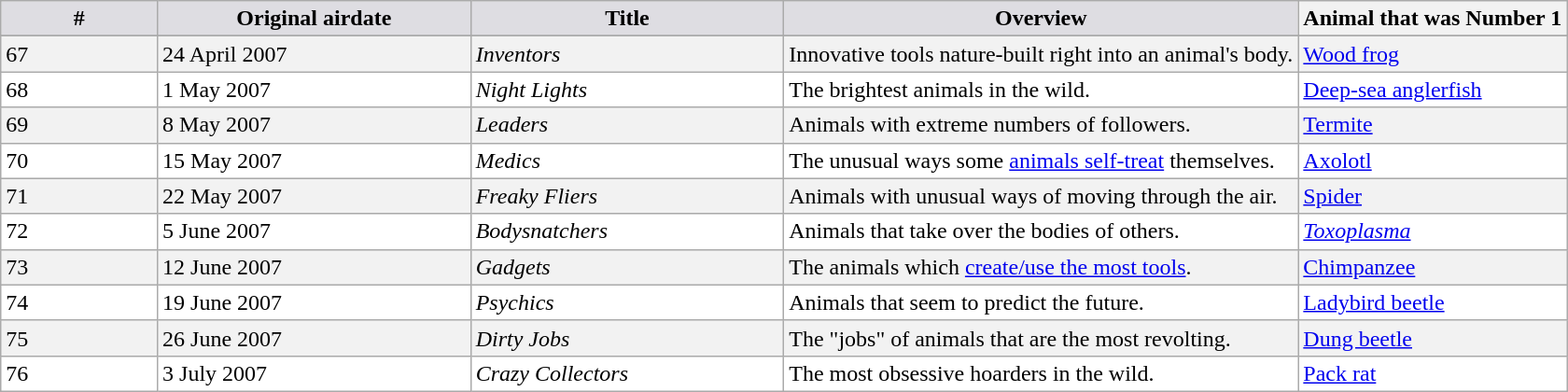<table class="wikitable">
<tr>
<th style="background-color: #DEDDE2" width=10%>#</th>
<th style="background-color: #DEDDE2" width=20%>Original airdate</th>
<th style="background-color: #DEDDE2" width=20%>Title</th>
<th style="background-color: #DEDDE2">Overview</th>
<th style+"background-color: #DEDDE2">Animal that was Number 1</th>
</tr>
<tr style="background-color: #F2F2F2;" |>
</tr>
<tr style="background-color: #F2F2F2;" |>
<td>67</td>
<td>24 April 2007</td>
<td><em>Inventors</em></td>
<td> Innovative tools nature-built right into an animal's body.</td>
<td><a href='#'>Wood frog</a></td>
</tr>
<tr style="background-color: #FFFFFF;" |>
<td>68</td>
<td>1 May 2007</td>
<td><em>Night Lights</em></td>
<td> The brightest animals in the wild.</td>
<td><a href='#'>Deep-sea anglerfish</a></td>
</tr>
<tr style="background-color: #F2F2F2;" |>
<td>69</td>
<td>8 May 2007</td>
<td><em>Leaders</em></td>
<td> Animals with extreme numbers of followers.</td>
<td><a href='#'>Termite</a></td>
</tr>
<tr style="background-color: #FFFFFF;" |>
<td>70</td>
<td>15 May 2007</td>
<td><em>Medics</em></td>
<td> The unusual ways some <a href='#'>animals self-treat</a> themselves.</td>
<td><a href='#'>Axolotl</a></td>
</tr>
<tr style="background-color: #F2F2F2;" |>
<td>71</td>
<td>22 May 2007</td>
<td><em>Freaky Fliers</em></td>
<td> Animals with unusual ways of moving through the air.</td>
<td><a href='#'>Spider</a></td>
</tr>
<tr style="background-color: #FFFFFF;" |>
<td>72</td>
<td>5 June 2007</td>
<td><em>Bodysnatchers</em></td>
<td> Animals that take over the bodies of others.</td>
<td><em><a href='#'>Toxoplasma</a></em></td>
</tr>
<tr style="background-color: #F2F2F2;" |>
<td>73</td>
<td>12 June 2007</td>
<td><em>Gadgets</em></td>
<td> The animals which <a href='#'>create/use the most tools</a>.</td>
<td><a href='#'>Chimpanzee</a></td>
</tr>
<tr style="background-color: #FFFFFF;" |>
<td>74</td>
<td>19 June 2007</td>
<td><em>Psychics</em></td>
<td> Animals that seem to predict the future.</td>
<td><a href='#'>Ladybird beetle</a></td>
</tr>
<tr style="background-color: #F2F2F2;" |>
<td>75</td>
<td>26 June 2007</td>
<td><em>Dirty Jobs</em></td>
<td> The "jobs" of animals that are the most revolting.</td>
<td><a href='#'>Dung beetle</a></td>
</tr>
<tr style="background-color: #FFFFFF;" |>
<td>76</td>
<td>3 July 2007</td>
<td><em>Crazy Collectors</em></td>
<td>The most obsessive hoarders in the wild.</td>
<td><a href='#'>Pack rat</a></td>
</tr>
</table>
